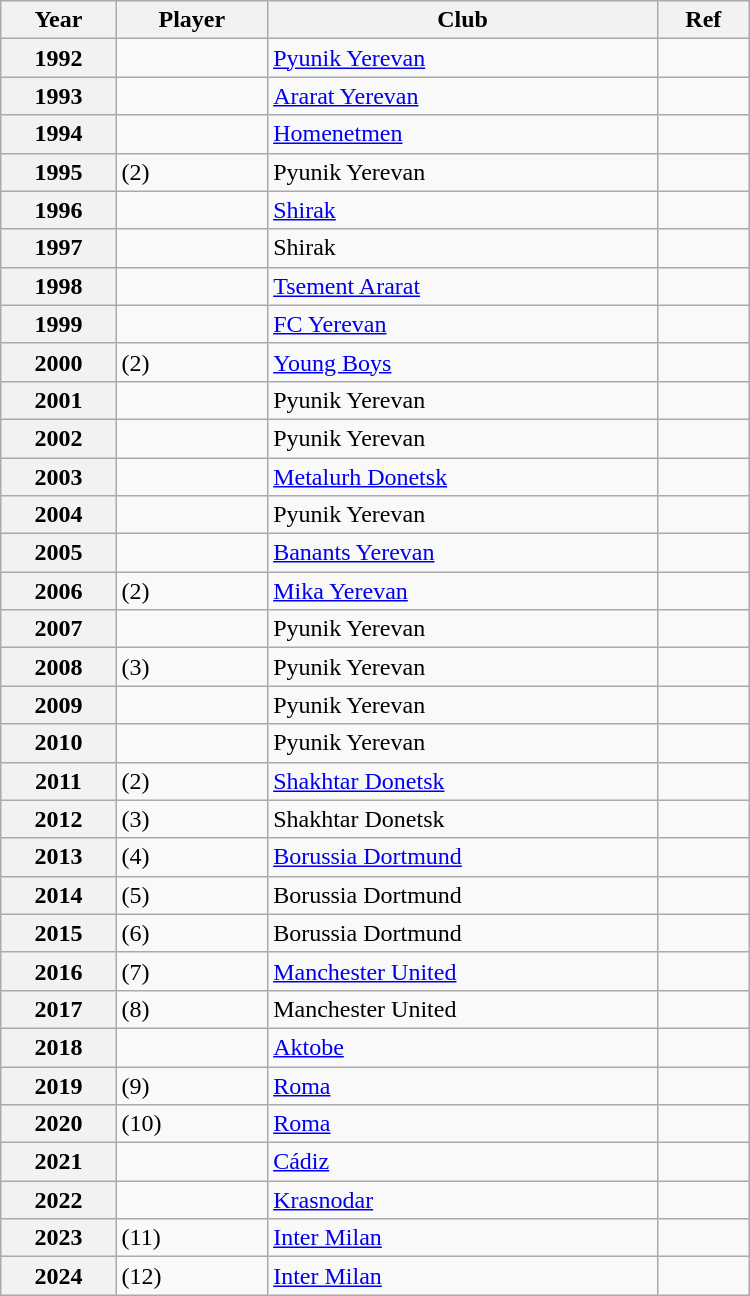<table class="wikitable plainrowheaders sortable" width="500px">
<tr>
<th scope=col>Year</th>
<th scope=col>Player</th>
<th scope=col>Club</th>
<th scope=col class=unsortable>Ref</th>
</tr>
<tr>
<th scope="row">1992</th>
<td></td>
<td> <a href='#'>Pyunik Yerevan</a></td>
<td></td>
</tr>
<tr>
<th scope="row">1993</th>
<td></td>
<td> <a href='#'>Ararat Yerevan</a></td>
<td></td>
</tr>
<tr>
<th scope="row">1994</th>
<td></td>
<td> <a href='#'>Homenetmen</a></td>
<td></td>
</tr>
<tr>
<th scope="row">1995</th>
<td> (2)</td>
<td> Pyunik Yerevan</td>
<td></td>
</tr>
<tr>
<th scope="row">1996</th>
<td></td>
<td> <a href='#'>Shirak</a></td>
<td></td>
</tr>
<tr>
<th scope="row">1997</th>
<td></td>
<td> Shirak</td>
<td></td>
</tr>
<tr>
<th scope="row">1998</th>
<td></td>
<td> <a href='#'>Tsement Ararat</a></td>
<td></td>
</tr>
<tr>
<th scope="row">1999</th>
<td></td>
<td> <a href='#'>FC Yerevan</a></td>
<td></td>
</tr>
<tr>
<th scope="row">2000</th>
<td> (2)</td>
<td> <a href='#'>Young Boys</a></td>
<td></td>
</tr>
<tr>
<th scope="row">2001</th>
<td></td>
<td> Pyunik Yerevan</td>
<td></td>
</tr>
<tr>
<th scope="row">2002</th>
<td></td>
<td> Pyunik Yerevan</td>
<td></td>
</tr>
<tr>
<th scope="row">2003</th>
<td></td>
<td> <a href='#'>Metalurh Donetsk</a></td>
<td></td>
</tr>
<tr>
<th scope="row">2004</th>
<td></td>
<td> Pyunik Yerevan</td>
<td></td>
</tr>
<tr>
<th scope="row">2005</th>
<td></td>
<td> <a href='#'>Banants Yerevan</a></td>
<td></td>
</tr>
<tr>
<th scope="row">2006</th>
<td> (2)</td>
<td> <a href='#'>Mika Yerevan</a></td>
<td></td>
</tr>
<tr>
<th scope="row">2007</th>
<td></td>
<td> Pyunik Yerevan</td>
<td></td>
</tr>
<tr>
<th scope="row">2008</th>
<td> (3)</td>
<td> Pyunik Yerevan</td>
<td></td>
</tr>
<tr>
<th scope="row">2009</th>
<td></td>
<td> Pyunik Yerevan</td>
<td></td>
</tr>
<tr>
<th scope="row">2010</th>
<td></td>
<td> Pyunik Yerevan</td>
<td></td>
</tr>
<tr>
<th scope="row">2011</th>
<td> (2)</td>
<td> <a href='#'>Shakhtar Donetsk</a></td>
<td></td>
</tr>
<tr>
<th scope="row">2012</th>
<td> (3)</td>
<td> Shakhtar Donetsk</td>
<td></td>
</tr>
<tr>
<th scope="row">2013</th>
<td> (4)</td>
<td> <a href='#'>Borussia Dortmund</a></td>
<td></td>
</tr>
<tr>
<th scope="row">2014</th>
<td> (5)</td>
<td> Borussia Dortmund</td>
<td></td>
</tr>
<tr>
<th scope="row">2015</th>
<td> (6)</td>
<td> Borussia Dortmund</td>
<td></td>
</tr>
<tr>
<th scope="row">2016</th>
<td> (7)</td>
<td> <a href='#'>Manchester United</a></td>
<td></td>
</tr>
<tr>
<th scope="row">2017</th>
<td> (8)</td>
<td> Manchester United</td>
<td></td>
</tr>
<tr>
<th scope="row">2018</th>
<td></td>
<td> <a href='#'>Aktobe</a></td>
<td></td>
</tr>
<tr>
<th scope="row">2019</th>
<td> (9)</td>
<td> <a href='#'>Roma</a></td>
<td></td>
</tr>
<tr>
<th scope="row">2020</th>
<td> (10)</td>
<td> <a href='#'>Roma</a></td>
<td></td>
</tr>
<tr>
<th scope="row">2021</th>
<td></td>
<td> <a href='#'>Cádiz</a></td>
</tr>
<tr>
<th scope="row">2022</th>
<td></td>
<td> <a href='#'>Krasnodar</a></td>
<td></td>
</tr>
<tr>
<th scope="row">2023</th>
<td> (11)</td>
<td> <a href='#'>Inter Milan</a></td>
<td></td>
</tr>
<tr>
<th scope="row">2024</th>
<td> (12)</td>
<td> <a href='#'>Inter Milan</a></td>
<td></td>
</tr>
</table>
